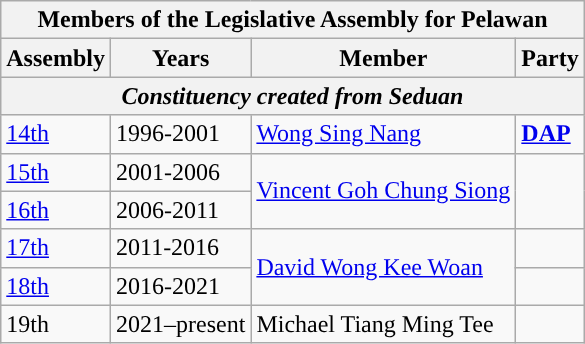<table class=wikitable>
<tr>
<th colspan="4">Members of the Legislative Assembly for Pelawan</th>
</tr>
<tr>
<th>Assembly</th>
<th>Years</th>
<th>Member</th>
<th>Party</th>
</tr>
<tr>
<th colspan=4 align=center><em>Constituency created from Seduan</em></th>
</tr>
<tr>
<td><a href='#'>14th</a></td>
<td>1996-2001</td>
<td><a href='#'>Wong Sing Nang</a></td>
<td bgcolor=><a href='#'><strong>DAP</strong></a></td>
</tr>
<tr>
<td><a href='#'>15th</a></td>
<td>2001-2006</td>
<td rowspan=2><a href='#'>Vincent Goh Chung Siong</a></td>
<td rowspan=2 bgcolor=></td>
</tr>
<tr>
<td><a href='#'>16th</a></td>
<td>2006-2011</td>
</tr>
<tr>
<td><a href='#'>17th</a></td>
<td>2011-2016</td>
<td rowspan=2><a href='#'>David Wong Kee Woan</a></td>
<td></td>
</tr>
<tr>
<td><a href='#'>18th</a></td>
<td>2016-2021</td>
<td bgcolor=></td>
</tr>
<tr>
<td>19th</td>
<td>2021–present</td>
<td>Michael Tiang Ming Tee</td>
<td bgcolor=></td>
</tr>
</table>
